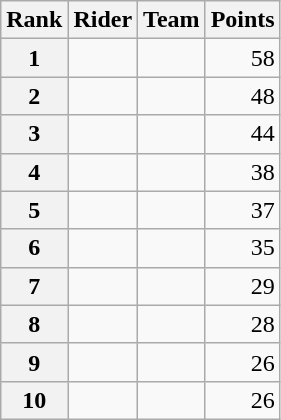<table class="wikitable" margin-bottom:0;">
<tr>
<th scope="col">Rank</th>
<th scope="col">Rider</th>
<th scope="col">Team</th>
<th scope="col">Points</th>
</tr>
<tr>
<th scope="row">1</th>
<td> </td>
<td></td>
<td align="right">58</td>
</tr>
<tr>
<th scope="row">2</th>
<td></td>
<td></td>
<td align="right">48</td>
</tr>
<tr>
<th scope="row">3</th>
<td></td>
<td></td>
<td align="right">44</td>
</tr>
<tr>
<th scope="row">4</th>
<td></td>
<td></td>
<td align="right">38</td>
</tr>
<tr>
<th scope="row">5</th>
<td></td>
<td></td>
<td align="right">37</td>
</tr>
<tr>
<th scope="row">6</th>
<td></td>
<td></td>
<td align="right">35</td>
</tr>
<tr>
<th scope="row">7</th>
<td></td>
<td></td>
<td align="right">29</td>
</tr>
<tr>
<th scope="row">8</th>
<td></td>
<td></td>
<td align="right">28</td>
</tr>
<tr>
<th scope="row">9</th>
<td></td>
<td></td>
<td align="right">26</td>
</tr>
<tr>
<th scope="row">10</th>
<td></td>
<td></td>
<td align="right">26</td>
</tr>
</table>
